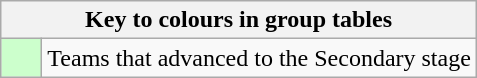<table class="wikitable" style="text-align: center;">
<tr>
<th colspan=2>Key to colours in group tables</th>
</tr>
<tr>
<td style="background:#cfc; width:20px;"></td>
<td align=left>Teams that advanced to the Secondary stage</td>
</tr>
</table>
